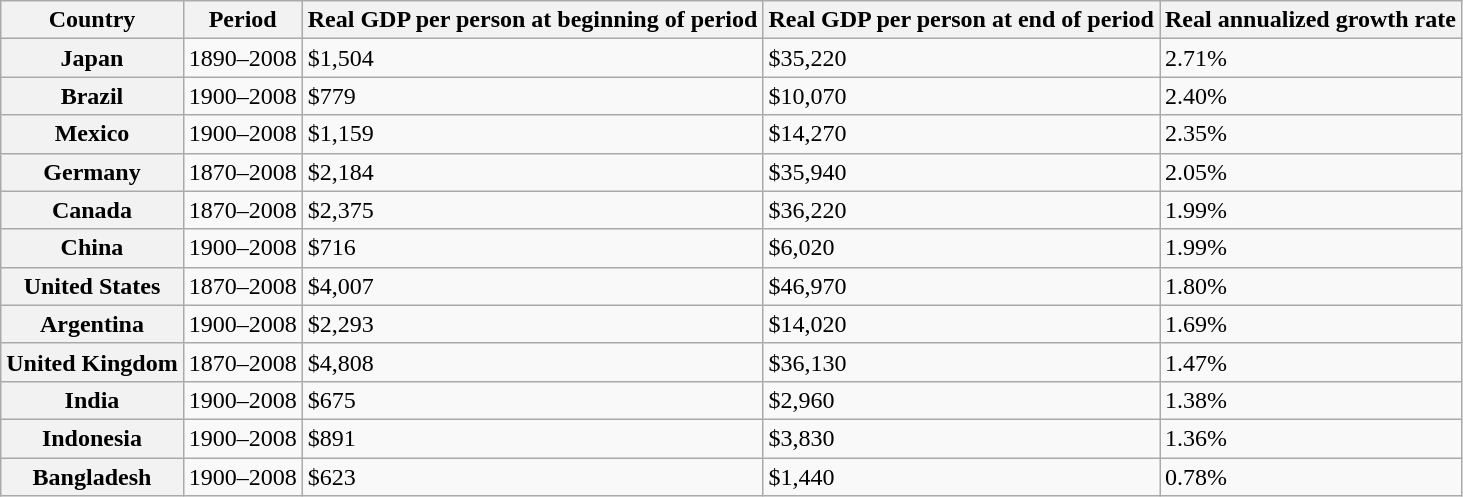<table class="wikitable">
<tr>
<th>Country</th>
<th>Period</th>
<th>Real GDP per person at beginning of period</th>
<th>Real GDP per person at end of period</th>
<th>Real annualized growth rate</th>
</tr>
<tr>
<th>Japan</th>
<td>1890–2008</td>
<td>$1,504</td>
<td>$35,220</td>
<td>2.71%</td>
</tr>
<tr>
<th>Brazil</th>
<td>1900–2008</td>
<td>$779</td>
<td>$10,070</td>
<td>2.40%</td>
</tr>
<tr>
<th>Mexico</th>
<td>1900–2008</td>
<td>$1,159</td>
<td>$14,270</td>
<td>2.35%</td>
</tr>
<tr>
<th>Germany</th>
<td>1870–2008</td>
<td>$2,184</td>
<td>$35,940</td>
<td>2.05%</td>
</tr>
<tr>
<th>Canada</th>
<td>1870–2008</td>
<td>$2,375</td>
<td>$36,220</td>
<td>1.99%</td>
</tr>
<tr>
<th>China</th>
<td>1900–2008</td>
<td>$716</td>
<td>$6,020</td>
<td>1.99%</td>
</tr>
<tr>
<th>United States</th>
<td>1870–2008</td>
<td>$4,007</td>
<td>$46,970</td>
<td>1.80%</td>
</tr>
<tr>
<th>Argentina</th>
<td>1900–2008</td>
<td>$2,293</td>
<td>$14,020</td>
<td>1.69%</td>
</tr>
<tr>
<th>United Kingdom</th>
<td>1870–2008</td>
<td>$4,808</td>
<td>$36,130</td>
<td>1.47%</td>
</tr>
<tr>
<th>India</th>
<td>1900–2008</td>
<td>$675</td>
<td>$2,960</td>
<td>1.38%</td>
</tr>
<tr>
<th>Indonesia</th>
<td>1900–2008</td>
<td>$891</td>
<td>$3,830</td>
<td>1.36%</td>
</tr>
<tr>
<th>Bangladesh</th>
<td>1900–2008</td>
<td>$623</td>
<td>$1,440</td>
<td>0.78%</td>
</tr>
</table>
